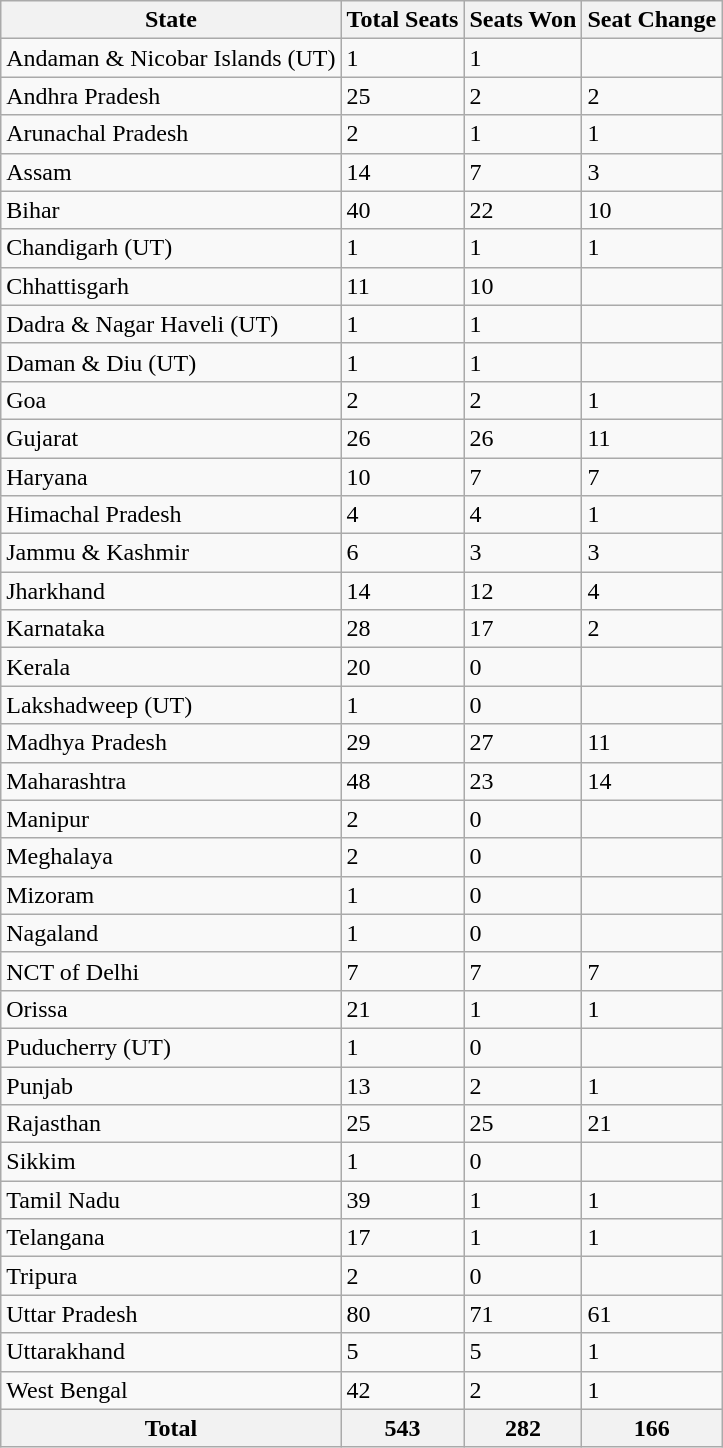<table class="wikitable">
<tr>
<th>State</th>
<th>Total Seats</th>
<th>Seats Won</th>
<th>Seat Change</th>
</tr>
<tr>
<td>Andaman & Nicobar Islands (UT)</td>
<td>1</td>
<td>1</td>
<td></td>
</tr>
<tr>
<td>Andhra Pradesh</td>
<td>25</td>
<td>2</td>
<td> 2</td>
</tr>
<tr>
<td>Arunachal Pradesh</td>
<td>2</td>
<td>1</td>
<td> 1</td>
</tr>
<tr>
<td>Assam</td>
<td>14</td>
<td>7</td>
<td> 3</td>
</tr>
<tr>
<td>Bihar</td>
<td>40</td>
<td>22</td>
<td> 10</td>
</tr>
<tr>
<td>Chandigarh (UT)</td>
<td>1</td>
<td>1</td>
<td> 1</td>
</tr>
<tr>
<td>Chhattisgarh</td>
<td>11</td>
<td>10</td>
<td></td>
</tr>
<tr>
<td>Dadra & Nagar Haveli (UT)</td>
<td>1</td>
<td>1</td>
<td></td>
</tr>
<tr>
<td>Daman & Diu (UT)</td>
<td>1</td>
<td>1</td>
<td></td>
</tr>
<tr>
<td>Goa</td>
<td>2</td>
<td>2</td>
<td> 1</td>
</tr>
<tr>
<td>Gujarat</td>
<td>26</td>
<td>26</td>
<td> 11</td>
</tr>
<tr>
<td>Haryana</td>
<td>10</td>
<td>7</td>
<td> 7</td>
</tr>
<tr>
<td>Himachal Pradesh</td>
<td>4</td>
<td>4</td>
<td> 1</td>
</tr>
<tr>
<td>Jammu & Kashmir</td>
<td>6</td>
<td>3</td>
<td> 3</td>
</tr>
<tr>
<td>Jharkhand</td>
<td>14</td>
<td>12</td>
<td> 4</td>
</tr>
<tr>
<td>Karnataka</td>
<td>28</td>
<td>17</td>
<td> 2</td>
</tr>
<tr>
<td>Kerala</td>
<td>20</td>
<td>0</td>
<td></td>
</tr>
<tr>
<td>Lakshadweep (UT)</td>
<td>1</td>
<td>0</td>
<td></td>
</tr>
<tr>
<td>Madhya Pradesh</td>
<td>29</td>
<td>27</td>
<td> 11</td>
</tr>
<tr>
<td>Maharashtra</td>
<td>48</td>
<td>23</td>
<td> 14</td>
</tr>
<tr>
<td>Manipur</td>
<td>2</td>
<td>0</td>
<td></td>
</tr>
<tr>
<td>Meghalaya</td>
<td>2</td>
<td>0</td>
<td></td>
</tr>
<tr>
<td>Mizoram</td>
<td>1</td>
<td>0</td>
<td></td>
</tr>
<tr>
<td>Nagaland</td>
<td>1</td>
<td>0</td>
<td></td>
</tr>
<tr>
<td>NCT of Delhi</td>
<td>7</td>
<td>7</td>
<td> 7</td>
</tr>
<tr>
<td>Orissa</td>
<td>21</td>
<td>1</td>
<td> 1</td>
</tr>
<tr>
<td>Puducherry (UT)</td>
<td>1</td>
<td>0</td>
<td></td>
</tr>
<tr>
<td>Punjab</td>
<td>13</td>
<td>2</td>
<td> 1</td>
</tr>
<tr>
<td>Rajasthan</td>
<td>25</td>
<td>25</td>
<td> 21</td>
</tr>
<tr>
<td>Sikkim</td>
<td>1</td>
<td>0</td>
<td></td>
</tr>
<tr>
<td>Tamil Nadu</td>
<td>39</td>
<td>1</td>
<td> 1</td>
</tr>
<tr>
<td>Telangana</td>
<td>17</td>
<td>1</td>
<td> 1</td>
</tr>
<tr>
<td>Tripura</td>
<td>2</td>
<td>0</td>
<td></td>
</tr>
<tr>
<td>Uttar Pradesh</td>
<td>80</td>
<td>71</td>
<td> 61</td>
</tr>
<tr>
<td>Uttarakhand</td>
<td>5</td>
<td>5</td>
<td> 1</td>
</tr>
<tr>
<td>West Bengal</td>
<td>42</td>
<td>2</td>
<td> 1</td>
</tr>
<tr>
<th>Total</th>
<th>543</th>
<th>282</th>
<th> 166</th>
</tr>
</table>
